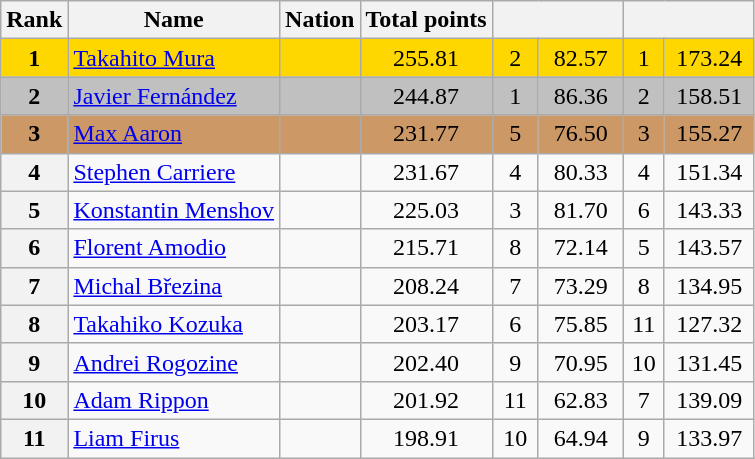<table class="wikitable sortable">
<tr>
<th>Rank</th>
<th>Name</th>
<th>Nation</th>
<th>Total points</th>
<th colspan="2" width="80px"></th>
<th colspan="2" width="80px"></th>
</tr>
<tr bgcolor="gold">
<td align="center"><strong>1</strong></td>
<td><a href='#'>Takahito Mura</a></td>
<td></td>
<td align="center">255.81</td>
<td align="center">2</td>
<td align="center">82.57</td>
<td align="center">1</td>
<td align="center">173.24</td>
</tr>
<tr bgcolor="silver">
<td align="center"><strong>2</strong></td>
<td><a href='#'>Javier Fernández</a></td>
<td></td>
<td align="center">244.87</td>
<td align="center">1</td>
<td align="center">86.36</td>
<td align="center">2</td>
<td align="center">158.51</td>
</tr>
<tr bgcolor="cc9966">
<td align="center"><strong>3</strong></td>
<td><a href='#'>Max Aaron</a></td>
<td></td>
<td align="center">231.77</td>
<td align="center">5</td>
<td align="center">76.50</td>
<td align="center">3</td>
<td align="center">155.27</td>
</tr>
<tr>
<th>4</th>
<td><a href='#'>Stephen Carriere</a></td>
<td></td>
<td align="center">231.67</td>
<td align="center">4</td>
<td align="center">80.33</td>
<td align="center">4</td>
<td align="center">151.34</td>
</tr>
<tr>
<th>5</th>
<td><a href='#'>Konstantin Menshov</a></td>
<td></td>
<td align="center">225.03</td>
<td align="center">3</td>
<td align="center">81.70</td>
<td align="center">6</td>
<td align="center">143.33</td>
</tr>
<tr>
<th>6</th>
<td><a href='#'>Florent Amodio</a></td>
<td></td>
<td align="center">215.71</td>
<td align="center">8</td>
<td align="center">72.14</td>
<td align="center">5</td>
<td align="center">143.57</td>
</tr>
<tr>
<th>7</th>
<td><a href='#'>Michal Březina</a></td>
<td></td>
<td align="center">208.24</td>
<td align="center">7</td>
<td align="center">73.29</td>
<td align="center">8</td>
<td align="center">134.95</td>
</tr>
<tr>
<th>8</th>
<td><a href='#'>Takahiko Kozuka</a></td>
<td></td>
<td align="center">203.17</td>
<td align="center">6</td>
<td align="center">75.85</td>
<td align="center">11</td>
<td align="center">127.32</td>
</tr>
<tr>
<th>9</th>
<td><a href='#'>Andrei Rogozine</a></td>
<td></td>
<td align="center">202.40</td>
<td align="center">9</td>
<td align="center">70.95</td>
<td align="center">10</td>
<td align="center">131.45</td>
</tr>
<tr>
<th>10</th>
<td><a href='#'>Adam Rippon</a></td>
<td></td>
<td align="center">201.92</td>
<td align="center">11</td>
<td align="center">62.83</td>
<td align="center">7</td>
<td align="center">139.09</td>
</tr>
<tr>
<th>11</th>
<td><a href='#'>Liam Firus</a></td>
<td></td>
<td align="center">198.91</td>
<td align="center">10</td>
<td align="center">64.94</td>
<td align="center">9</td>
<td align="center">133.97</td>
</tr>
</table>
